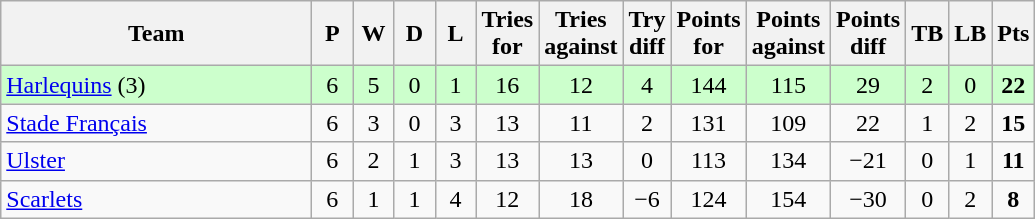<table class="wikitable" style="text-align: center;">
<tr>
<th style="width:200px;">Team</th>
<th width="20">P</th>
<th width="20">W</th>
<th width="20">D</th>
<th width="20">L</th>
<th width="20">Tries for</th>
<th width="20">Tries against</th>
<th width="20">Try diff</th>
<th width="20">Points for</th>
<th width="20">Points against</th>
<th width="25">Points diff</th>
<th width="20">TB</th>
<th width="20">LB</th>
<th width="20">Pts</th>
</tr>
<tr style="background:#cfc;">
<td align=left> <a href='#'>Harlequins</a> (3)</td>
<td>6</td>
<td>5</td>
<td>0</td>
<td>1</td>
<td>16</td>
<td>12</td>
<td>4</td>
<td>144</td>
<td>115</td>
<td>29</td>
<td>2</td>
<td>0</td>
<td><strong>22</strong></td>
</tr>
<tr>
<td align=left> <a href='#'>Stade Français</a></td>
<td>6</td>
<td>3</td>
<td>0</td>
<td>3</td>
<td>13</td>
<td>11</td>
<td>2</td>
<td>131</td>
<td>109</td>
<td>22</td>
<td>1</td>
<td>2</td>
<td><strong>15</strong></td>
</tr>
<tr>
<td align=left> <a href='#'>Ulster</a></td>
<td>6</td>
<td>2</td>
<td>1</td>
<td>3</td>
<td>13</td>
<td>13</td>
<td>0</td>
<td>113</td>
<td>134</td>
<td>−21</td>
<td>0</td>
<td>1</td>
<td><strong>11</strong></td>
</tr>
<tr>
<td align=left> <a href='#'>Scarlets</a></td>
<td>6</td>
<td>1</td>
<td>1</td>
<td>4</td>
<td>12</td>
<td>18</td>
<td>−6</td>
<td>124</td>
<td>154</td>
<td>−30</td>
<td>0</td>
<td>2</td>
<td><strong>8</strong></td>
</tr>
</table>
